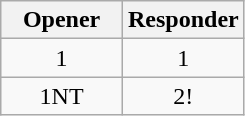<table class="wikitable" style="float:left; margin-right:15px;">
<tr>
<th width=50%>Opener</th>
<th width=50%>Responder</th>
</tr>
<tr align=center>
<td>1</td>
<td>1</td>
</tr>
<tr align=center>
<td>1NT</td>
<td>2!</td>
</tr>
</table>
